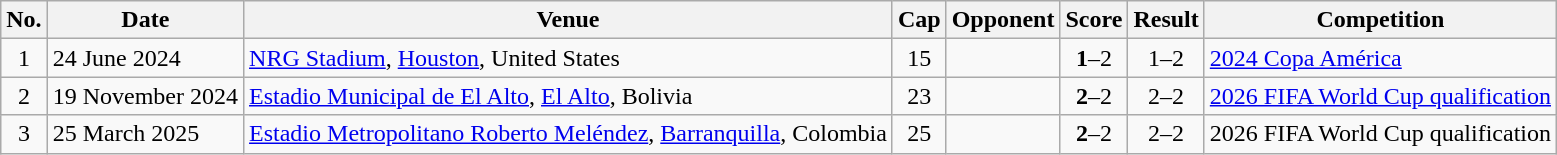<table class="wikitable sortable">
<tr>
<th scope=col>No.</th>
<th scope=col>Date</th>
<th scope=col>Venue</th>
<th scope=col>Cap</th>
<th scope=col>Opponent</th>
<th scope=col>Score</th>
<th scope=col>Result</th>
<th scope=col>Competition</th>
</tr>
<tr>
<td align=center>1</td>
<td>24 June 2024</td>
<td><a href='#'>NRG Stadium</a>, <a href='#'>Houston</a>, United States</td>
<td align=center>15</td>
<td></td>
<td align=center><strong>1</strong>–2</td>
<td align=center>1–2</td>
<td><a href='#'>2024 Copa América</a></td>
</tr>
<tr>
<td align=center>2</td>
<td>19 November 2024</td>
<td><a href='#'>Estadio Municipal de El Alto</a>, <a href='#'>El Alto</a>, Bolivia</td>
<td align=center>23</td>
<td></td>
<td align=center><strong>2</strong>–2</td>
<td align=center>2–2</td>
<td><a href='#'>2026 FIFA World Cup qualification</a></td>
</tr>
<tr>
<td align=center>3</td>
<td>25 March 2025</td>
<td><a href='#'>Estadio Metropolitano Roberto Meléndez</a>, <a href='#'>Barranquilla</a>, Colombia</td>
<td align=center>25</td>
<td></td>
<td align=center><strong>2</strong>–2</td>
<td align=center>2–2</td>
<td>2026 FIFA World Cup qualification</td>
</tr>
</table>
